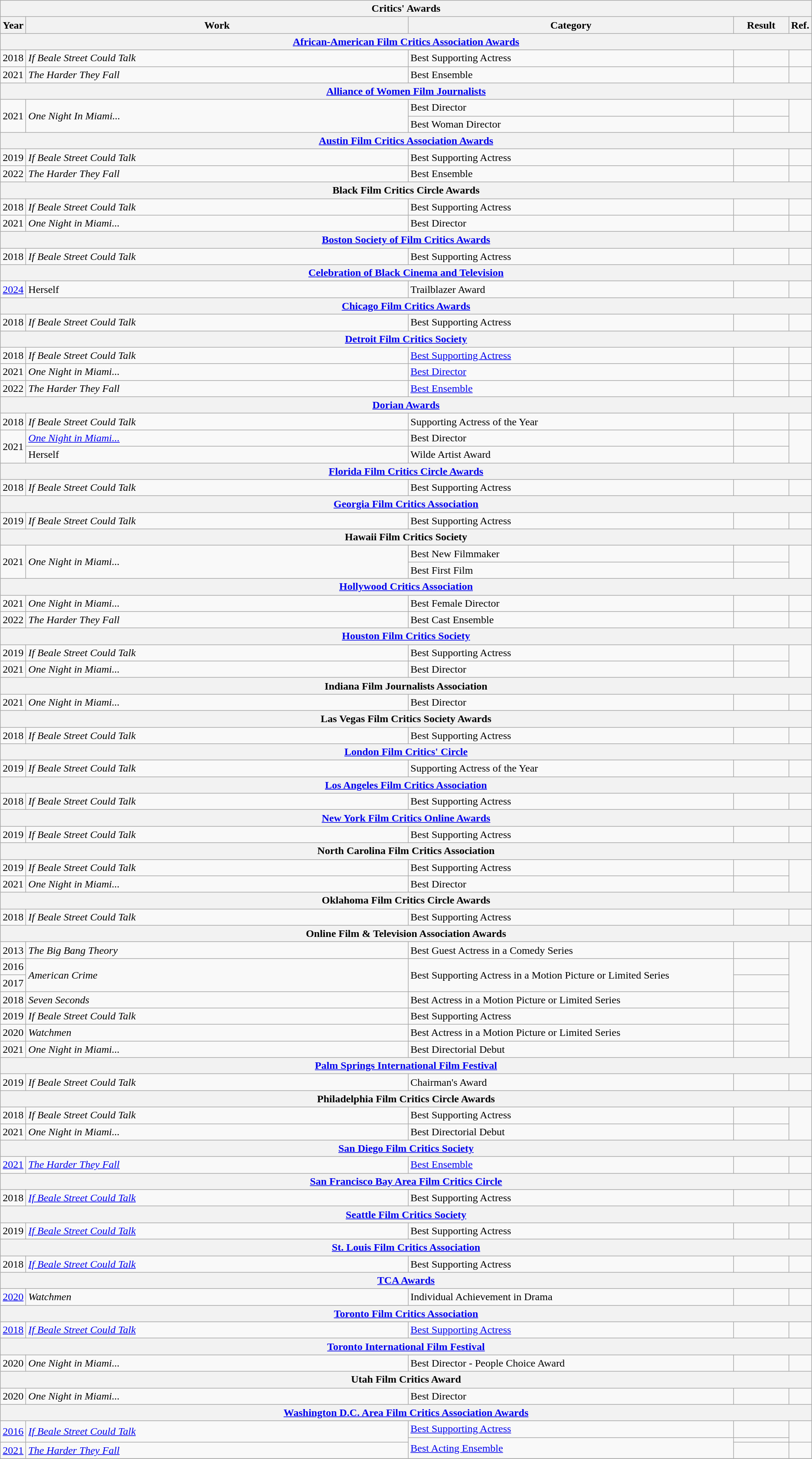<table class=wikitable>
<tr>
<th colspan="5" align="center">Critics' Awards</th>
</tr>
<tr>
<th scope="col" style="width:1em;">Year</th>
<th scope="col" style="width:39em;">Work</th>
<th scope="col" style="width:33em;">Category</th>
<th scope="col" style="width:5em;">Result</th>
<th scope="col" style="width:1em;">Ref.</th>
</tr>
<tr>
<th colspan="5" align="center"><a href='#'>African-American Film Critics Association Awards</a></th>
</tr>
<tr>
<td>2018</td>
<td><em>If Beale Street Could Talk</em></td>
<td>Best Supporting Actress</td>
<td></td>
<td rowspan="1" style="text-align:center;"></td>
</tr>
<tr>
<td rowspan="1">2021</td>
<td rowspan="1"><em>The Harder They Fall</em></td>
<td rowspan="1">Best Ensemble</td>
<td></td>
<td rowspan="1" style="text-align:center;"></td>
</tr>
<tr>
<th colspan="5" align="center"><a href='#'>Alliance of Women Film Journalists</a></th>
</tr>
<tr>
<td rowspan="2">2021</td>
<td rowspan="2"><em>One Night In Miami...</em></td>
<td>Best Director</td>
<td></td>
<td rowspan="2" style="text-align:center;"></td>
</tr>
<tr>
<td>Best Woman Director</td>
<td></td>
</tr>
<tr>
<th colspan="5" align="center"><a href='#'>Austin Film Critics Association Awards</a></th>
</tr>
<tr>
<td>2019</td>
<td><em>If Beale Street Could Talk</em></td>
<td>Best Supporting Actress</td>
<td></td>
<td rowspan="1" style="text-align:center;"></td>
</tr>
<tr>
<td>2022</td>
<td><em>The Harder They Fall</em></td>
<td>Best Ensemble</td>
<td></td>
<td rowspan="1" style="text-align:center;"></td>
</tr>
<tr>
<th colspan="5" align="center">Black Film Critics Circle Awards</th>
</tr>
<tr>
<td>2018</td>
<td><em>If Beale Street Could Talk</em></td>
<td>Best Supporting Actress</td>
<td></td>
<td style="text-align:center;"></td>
</tr>
<tr>
<td>2021</td>
<td><em>One Night in Miami...</em></td>
<td>Best Director</td>
<td></td>
<td rowspan="1" style="text-align:center;"></td>
</tr>
<tr>
<th colspan="5" align="center"><a href='#'>Boston Society of Film Critics Awards</a></th>
</tr>
<tr>
<td>2018</td>
<td><em>If Beale Street Could Talk</em></td>
<td>Best Supporting Actress</td>
<td></td>
<td rowspan="1" style="text-align:center;"></td>
</tr>
<tr>
<th colspan="5" align="center"><a href='#'>Celebration of Black Cinema and Television</a></th>
</tr>
<tr>
<td><a href='#'>2024</a></td>
<td>Herself</td>
<td>Trailblazer Award</td>
<td></td>
<td rowspan="1" style="text-align:center;"></td>
</tr>
<tr>
<th colspan="5" align="center"><a href='#'>Chicago Film Critics Awards</a></th>
</tr>
<tr>
<td>2018</td>
<td><em>If Beale Street Could Talk</em></td>
<td>Best Supporting Actress</td>
<td></td>
<td rowspan="1" style="text-align:center;"></td>
</tr>
<tr>
<th colspan="5" align="center"><a href='#'>Detroit Film Critics Society</a></th>
</tr>
<tr>
<td>2018</td>
<td><em>If Beale Street Could Talk</em></td>
<td><a href='#'>Best Supporting Actress</a></td>
<td></td>
<td rowspan="1" style="text-align:center;"></td>
</tr>
<tr>
<td>2021</td>
<td><em>One Night in Miami...</em></td>
<td><a href='#'>Best Director</a></td>
<td></td>
<td style="text-align:center;"></td>
</tr>
<tr>
<td>2022</td>
<td><em>The Harder They Fall</em></td>
<td><a href='#'>Best Ensemble</a></td>
<td></td>
<td style="text-align:center;"></td>
</tr>
<tr>
<th colspan="5" align="center"><a href='#'>Dorian Awards</a></th>
</tr>
<tr>
<td>2018</td>
<td><em>If Beale Street Could Talk</em></td>
<td>Supporting Actress of the Year</td>
<td></td>
<td rowspan="1" style="text-align:center;"></td>
</tr>
<tr>
<td rowspan="2">2021</td>
<td><em><a href='#'>One Night in Miami...</a></em></td>
<td>Best Director</td>
<td></td>
<td rowspan="2" style="text-align:center;"></td>
</tr>
<tr>
<td>Herself</td>
<td>Wilde Artist Award</td>
<td></td>
</tr>
<tr>
<th colspan="5" align="center"><a href='#'>Florida Film Critics Circle Awards</a></th>
</tr>
<tr>
<td>2018</td>
<td><em>If Beale Street Could Talk</em></td>
<td>Best Supporting Actress</td>
<td></td>
<td rowspan="1" style="text-align:center;"></td>
</tr>
<tr>
<th colspan="5" align="center"><a href='#'>Georgia Film Critics Association</a></th>
</tr>
<tr>
<td>2019</td>
<td><em>If Beale Street Could Talk</em></td>
<td>Best Supporting Actress</td>
<td></td>
<td rowspan="1" style="text-align:center;"></td>
</tr>
<tr>
<th colspan="5" align="center">Hawaii Film Critics Society</th>
</tr>
<tr>
<td rowspan="2">2021</td>
<td rowspan="2"><em>One Night in Miami...</em></td>
<td>Best New Filmmaker</td>
<td></td>
<td rowspan="2" style="text-align:center;"></td>
</tr>
<tr>
<td>Best First Film</td>
<td></td>
</tr>
<tr>
<th colspan="5" align="center"><a href='#'>Hollywood Critics Association</a></th>
</tr>
<tr>
<td>2021</td>
<td><em>One Night in Miami...</em></td>
<td>Best Female Director</td>
<td></td>
<td rowspan="1" style="text-align:center;"></td>
</tr>
<tr>
<td>2022</td>
<td><em>The Harder They Fall</em></td>
<td>Best Cast Ensemble</td>
<td></td>
<td rowspan="1" style="text-align:center;"></td>
</tr>
<tr>
<th colspan="5" align="center"><a href='#'>Houston Film Critics Society</a></th>
</tr>
<tr>
<td>2019</td>
<td><em>If Beale Street Could Talk</em></td>
<td>Best Supporting Actress</td>
<td></td>
<td rowspan="2" style="text-align:center;"></td>
</tr>
<tr>
<td>2021</td>
<td><em>One Night in Miami...</em></td>
<td>Best Director</td>
<td></td>
</tr>
<tr>
<th colspan="5" align="center">Indiana Film Journalists Association</th>
</tr>
<tr>
<td>2021</td>
<td><em>One Night in Miami...</em></td>
<td>Best Director</td>
<td></td>
<td rowspan="1" style="text-align:center;"></td>
</tr>
<tr>
<th colspan="5" align="center">Las Vegas Film Critics Society Awards</th>
</tr>
<tr>
<td>2018</td>
<td><em>If Beale Street Could Talk</em></td>
<td>Best Supporting Actress</td>
<td></td>
<td rowspan="1" style="text-align:center;"></td>
</tr>
<tr>
<th colspan="5" align="center"><a href='#'>London Film Critics' Circle</a></th>
</tr>
<tr>
<td>2019</td>
<td><em>If Beale Street Could Talk</em></td>
<td>Supporting Actress of the Year</td>
<td></td>
<td rowspan="1" style="text-align:center;"></td>
</tr>
<tr>
<th colspan="5" align="center"><a href='#'>Los Angeles Film Critics Association</a></th>
</tr>
<tr>
<td>2018</td>
<td><em>If Beale Street Could Talk</em></td>
<td>Best Supporting Actress</td>
<td></td>
<td rowspan="1" style="text-align:center;"></td>
</tr>
<tr>
<th colspan="5" align="center"><a href='#'>New York Film Critics Online Awards</a></th>
</tr>
<tr>
<td>2019</td>
<td><em>If Beale Street Could Talk</em></td>
<td>Best Supporting Actress</td>
<td></td>
<td rowspan="1" style="text-align:center;"></td>
</tr>
<tr>
<th colspan="5" align="center">North Carolina Film Critics Association</th>
</tr>
<tr>
<td>2019</td>
<td><em>If Beale Street Could Talk</em></td>
<td>Best Supporting Actress</td>
<td></td>
<td rowspan="2" style="text-align:center;"></td>
</tr>
<tr>
<td>2021</td>
<td><em>One Night in Miami...</em></td>
<td>Best Director</td>
<td></td>
</tr>
<tr>
<th colspan="5" align="center">Oklahoma Film Critics Circle Awards</th>
</tr>
<tr>
<td>2018</td>
<td><em>If Beale Street Could Talk</em></td>
<td>Best Supporting Actress</td>
<td></td>
<td rowspan="1" style="text-align:center;"></td>
</tr>
<tr>
<th colspan="5" align="center">Online Film & Television Association Awards</th>
</tr>
<tr>
<td>2013</td>
<td><em>The Big Bang Theory</em></td>
<td>Best Guest Actress in a Comedy Series</td>
<td></td>
<td rowspan="7" style="text-align:center;"></td>
</tr>
<tr>
<td>2016</td>
<td rowspan="2"><em>American Crime</em></td>
<td rowspan="2">Best Supporting Actress in a Motion Picture or Limited Series</td>
<td></td>
</tr>
<tr>
<td>2017</td>
<td></td>
</tr>
<tr>
<td>2018</td>
<td><em>Seven Seconds</em></td>
<td>Best Actress in a Motion Picture or Limited Series</td>
<td></td>
</tr>
<tr>
<td>2019</td>
<td><em>If Beale Street Could Talk</em></td>
<td>Best Supporting Actress</td>
<td></td>
</tr>
<tr>
<td>2020</td>
<td><em>Watchmen </em></td>
<td>Best Actress in a Motion Picture or Limited Series</td>
<td></td>
</tr>
<tr>
<td>2021</td>
<td><em>One Night in Miami...</em></td>
<td>Best Directorial Debut</td>
<td></td>
</tr>
<tr>
<th colspan="5" align="center"><a href='#'>Palm Springs International Film Festival</a></th>
</tr>
<tr>
<td>2019</td>
<td><em>If Beale Street Could Talk</em></td>
<td>Chairman's Award</td>
<td></td>
<td rowspan="1" style="text-align:center;"></td>
</tr>
<tr>
<th colspan="5" align="center">Philadelphia Film Critics Circle Awards</th>
</tr>
<tr>
<td rowspan="1">2018</td>
<td><em>If Beale Street Could Talk</em></td>
<td>Best Supporting Actress</td>
<td></td>
<td rowspan="2" style="text-align:center;"></td>
</tr>
<tr>
<td rowspan="1">2021</td>
<td><em>One Night in Miami...</em></td>
<td>Best Directorial Debut</td>
<td></td>
</tr>
<tr>
<th colspan="5" align="center"><a href='#'>San Diego Film Critics Society</a></th>
</tr>
<tr>
<td rowspan="1"><a href='#'>2021</a></td>
<td><em><a href='#'>The Harder They Fall</a></em></td>
<td><a href='#'>Best Ensemble</a></td>
<td></td>
<td rowspan="1" style="text-align:center;"></td>
</tr>
<tr>
<th colspan="5" align="center"><a href='#'>San Francisco Bay Area Film Critics Circle</a></th>
</tr>
<tr>
<td rowspan="1">2018</td>
<td><em><a href='#'>If Beale Street Could Talk</a></em></td>
<td>Best Supporting Actress</td>
<td></td>
<td rowspan="1" style="text-align:center;"></td>
</tr>
<tr>
<th colspan="5" align="center"><a href='#'>Seattle Film Critics Society</a></th>
</tr>
<tr>
<td rowspan="1">2019</td>
<td><em><a href='#'>If Beale Street Could Talk</a></em></td>
<td>Best Supporting Actress</td>
<td></td>
<td rowspan="1" style="text-align:center;"></td>
</tr>
<tr>
<th colspan="5" align="center"><a href='#'>St. Louis Film Critics Association</a></th>
</tr>
<tr>
<td rowspan="1">2018</td>
<td><em><a href='#'>If Beale Street Could Talk</a></em></td>
<td>Best Supporting Actress</td>
<td></td>
<td rowspan="1" style="text-align:center;"></td>
</tr>
<tr>
<th colspan="5" align="center"><a href='#'>TCA Awards</a></th>
</tr>
<tr>
<td rowspan="1"><a href='#'>2020</a></td>
<td><em>Watchmen</em></td>
<td>Individual Achievement in Drama</td>
<td></td>
<td rowspan="1" style="text-align:center;"></td>
</tr>
<tr>
<th colspan="5" align="center"><a href='#'>Toronto Film Critics Association</a></th>
</tr>
<tr>
<td rowspan="1"><a href='#'>2018</a></td>
<td><em><a href='#'>If Beale Street Could Talk</a></em></td>
<td><a href='#'>Best Supporting Actress</a></td>
<td></td>
<td rowspan="1" style="text-align:center;"></td>
</tr>
<tr>
<th colspan="5" align="center"><a href='#'>Toronto International Film Festival</a></th>
</tr>
<tr>
<td rowspan="1">2020</td>
<td><em>One Night in Miami...</em></td>
<td>Best Director - People Choice Award</td>
<td></td>
<td rowspan="1" style="text-align:center;"></td>
</tr>
<tr>
<th colspan="5" align="center">Utah Film Critics Award</th>
</tr>
<tr>
<td rowspan="1">2020</td>
<td><em>One Night in Miami...</em></td>
<td>Best Director</td>
<td></td>
<td rowspan="1" style="text-align:center;"></td>
</tr>
<tr>
<th colspan="5" align="center"><a href='#'>Washington D.C. Area Film Critics Association Awards</a></th>
</tr>
<tr>
<td rowspan="2"><a href='#'>2016</a></td>
<td rowspan="2"><em><a href='#'>If Beale Street Could Talk</a></em></td>
<td><a href='#'>Best Supporting Actress</a></td>
<td></td>
<td rowspan="2" style="text-align:center;"></td>
</tr>
<tr>
<td rowspan="2"><a href='#'>Best Acting Ensemble</a></td>
<td></td>
</tr>
<tr>
<td><a href='#'>2021</a></td>
<td><em><a href='#'>The Harder They Fall</a></em></td>
<td></td>
<td style="text-align:center;"></td>
</tr>
<tr>
</tr>
</table>
